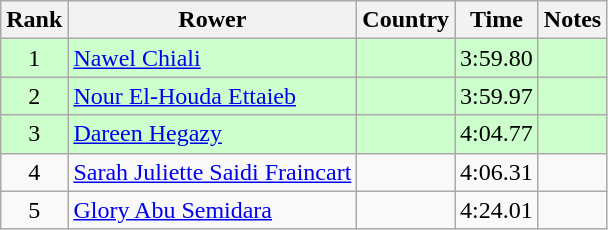<table class="wikitable" style="text-align:center">
<tr>
<th>Rank</th>
<th>Rower</th>
<th>Country</th>
<th>Time</th>
<th>Notes</th>
</tr>
<tr bgcolor=ccffcc>
<td>1</td>
<td align="left"><a href='#'>Nawel Chiali</a></td>
<td align="left"></td>
<td>3:59.80</td>
<td></td>
</tr>
<tr bgcolor=ccffcc>
<td>2</td>
<td align="left"><a href='#'>Nour El-Houda Ettaieb</a></td>
<td align="left"></td>
<td>3:59.97</td>
<td></td>
</tr>
<tr bgcolor=ccffcc>
<td>3</td>
<td align="left"><a href='#'>Dareen Hegazy</a></td>
<td align="left"></td>
<td>4:04.77</td>
<td></td>
</tr>
<tr>
<td>4</td>
<td align="left"><a href='#'>Sarah Juliette Saidi Fraincart</a></td>
<td align="left"></td>
<td>4:06.31</td>
<td></td>
</tr>
<tr>
<td>5</td>
<td align="left"><a href='#'>Glory Abu Semidara</a></td>
<td align="left"></td>
<td>4:24.01</td>
<td></td>
</tr>
</table>
